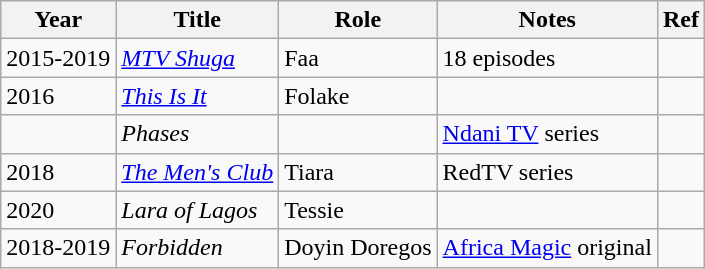<table class="wikitable">
<tr>
<th>Year</th>
<th>Title</th>
<th>Role</th>
<th>Notes</th>
<th>Ref</th>
</tr>
<tr>
<td>2015-2019</td>
<td><em><a href='#'>MTV Shuga</a></em></td>
<td>Faa</td>
<td>18 episodes</td>
<td></td>
</tr>
<tr>
<td>2016</td>
<td><em><a href='#'>This Is It</a></em></td>
<td>Folake</td>
<td></td>
<td></td>
</tr>
<tr>
<td></td>
<td><em>Phases</em></td>
<td></td>
<td><a href='#'>Ndani TV</a> series</td>
<td></td>
</tr>
<tr>
<td>2018</td>
<td><em><a href='#'>The Men's Club</a></em></td>
<td>Tiara</td>
<td>RedTV series</td>
<td></td>
</tr>
<tr>
<td>2020</td>
<td><em>Lara of Lagos</em></td>
<td>Tessie</td>
<td></td>
<td></td>
</tr>
<tr>
<td>2018-2019</td>
<td><em>Forbidden</em></td>
<td>Doyin Doregos</td>
<td><a href='#'>Africa Magic</a> original</td>
<td></td>
</tr>
</table>
